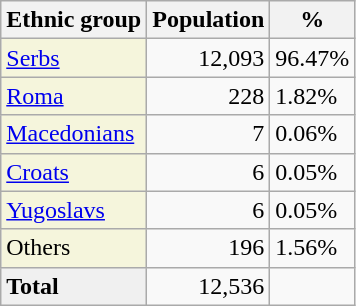<table class="wikitable">
<tr>
<th>Ethnic group</th>
<th>Population</th>
<th>%</th>
</tr>
<tr>
<td style="background:#F5F5DC;"><a href='#'>Serbs</a></td>
<td align="right">12,093</td>
<td>96.47%</td>
</tr>
<tr>
<td style="background:#F5F5DC;"><a href='#'>Roma</a></td>
<td align="right">228</td>
<td>1.82%</td>
</tr>
<tr>
<td style="background:#F5F5DC;"><a href='#'>Macedonians</a></td>
<td align="right">7</td>
<td>0.06%</td>
</tr>
<tr>
<td style="background:#F5F5DC;"><a href='#'>Croats</a></td>
<td align="right">6</td>
<td>0.05%</td>
</tr>
<tr>
<td style="background:#F5F5DC;"><a href='#'>Yugoslavs</a></td>
<td align="right">6</td>
<td>0.05%</td>
</tr>
<tr>
<td style="background:#F5F5DC;">Others</td>
<td align="right">196</td>
<td>1.56%</td>
</tr>
<tr>
<td style="background:#F0F0F0;"><strong>Total</strong></td>
<td align="right">12,536</td>
<td></td>
</tr>
</table>
